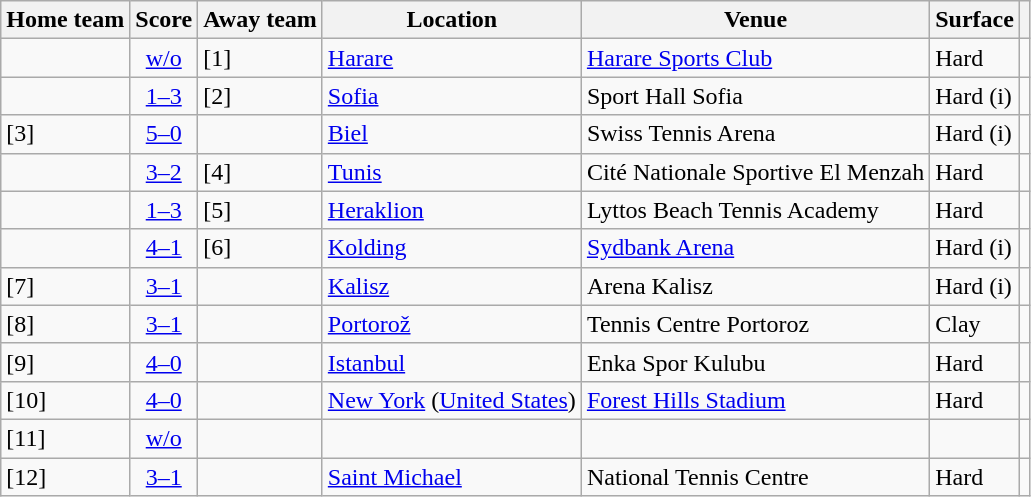<table class="wikitable">
<tr>
<th>Home team</th>
<th>Score</th>
<th>Away team</th>
<th>Location</th>
<th>Venue</th>
<th>Surface</th>
<th></th>
</tr>
<tr>
<td><strong></strong></td>
<td style="text-align:center;"><a href='#'>w/o</a></td>
<td> [1]</td>
<td><a href='#'>Harare</a></td>
<td><a href='#'>Harare Sports Club</a></td>
<td>Hard</td>
<td></td>
</tr>
<tr>
<td></td>
<td style="text-align:center;"><a href='#'>1–3</a></td>
<td><strong></strong> [2]</td>
<td><a href='#'>Sofia</a></td>
<td>Sport Hall Sofia</td>
<td>Hard (i)</td>
<td></td>
</tr>
<tr>
<td><strong></strong> [3]</td>
<td style="text-align:center;"><a href='#'>5–0</a></td>
<td></td>
<td><a href='#'>Biel</a></td>
<td>Swiss Tennis Arena</td>
<td>Hard (i)</td>
<td></td>
</tr>
<tr>
<td><strong></strong></td>
<td style="text-align:center;"><a href='#'>3–2</a></td>
<td> [4]</td>
<td><a href='#'>Tunis</a></td>
<td>Cité Nationale Sportive El Menzah</td>
<td>Hard</td>
<td></td>
</tr>
<tr>
<td></td>
<td style="text-align:center;"><a href='#'>1–3</a></td>
<td><strong></strong> [5]</td>
<td><a href='#'>Heraklion</a></td>
<td>Lyttos Beach Tennis Academy</td>
<td>Hard</td>
<td></td>
</tr>
<tr>
<td><strong></strong></td>
<td style="text-align:center;"><a href='#'>4–1</a></td>
<td> [6]</td>
<td><a href='#'>Kolding</a></td>
<td><a href='#'>Sydbank Arena</a></td>
<td>Hard (i)</td>
<td></td>
</tr>
<tr>
<td><strong></strong> [7]</td>
<td style="text-align:center;"><a href='#'>3–1</a></td>
<td></td>
<td><a href='#'>Kalisz</a></td>
<td>Arena Kalisz</td>
<td>Hard (i)</td>
<td></td>
</tr>
<tr>
<td><strong></strong> [8]</td>
<td style="text-align:center;"><a href='#'>3–1</a></td>
<td></td>
<td><a href='#'>Portorož</a></td>
<td>Tennis Centre Portoroz</td>
<td>Clay</td>
<td></td>
</tr>
<tr>
<td><strong></strong> [9]</td>
<td style="text-align:center;"><a href='#'>4–0</a></td>
<td></td>
<td><a href='#'>Istanbul</a></td>
<td>Enka Spor Kulubu</td>
<td>Hard</td>
<td></td>
</tr>
<tr>
<td><strong></strong> [10]</td>
<td style="text-align:center;"><a href='#'>4–0</a></td>
<td></td>
<td><a href='#'>New York</a> (<a href='#'>United States</a>)</td>
<td><a href='#'>Forest Hills Stadium</a></td>
<td>Hard</td>
<td></td>
</tr>
<tr>
<td> [11]</td>
<td style="text-align:center;"><a href='#'>w/o</a></td>
<td><strong></strong></td>
<td></td>
<td></td>
<td></td>
<td></td>
</tr>
<tr>
<td><strong></strong> [12]</td>
<td style="text-align:center;"><a href='#'>3–1</a></td>
<td></td>
<td><a href='#'>Saint Michael</a></td>
<td>National Tennis Centre</td>
<td>Hard</td>
<td></td>
</tr>
</table>
